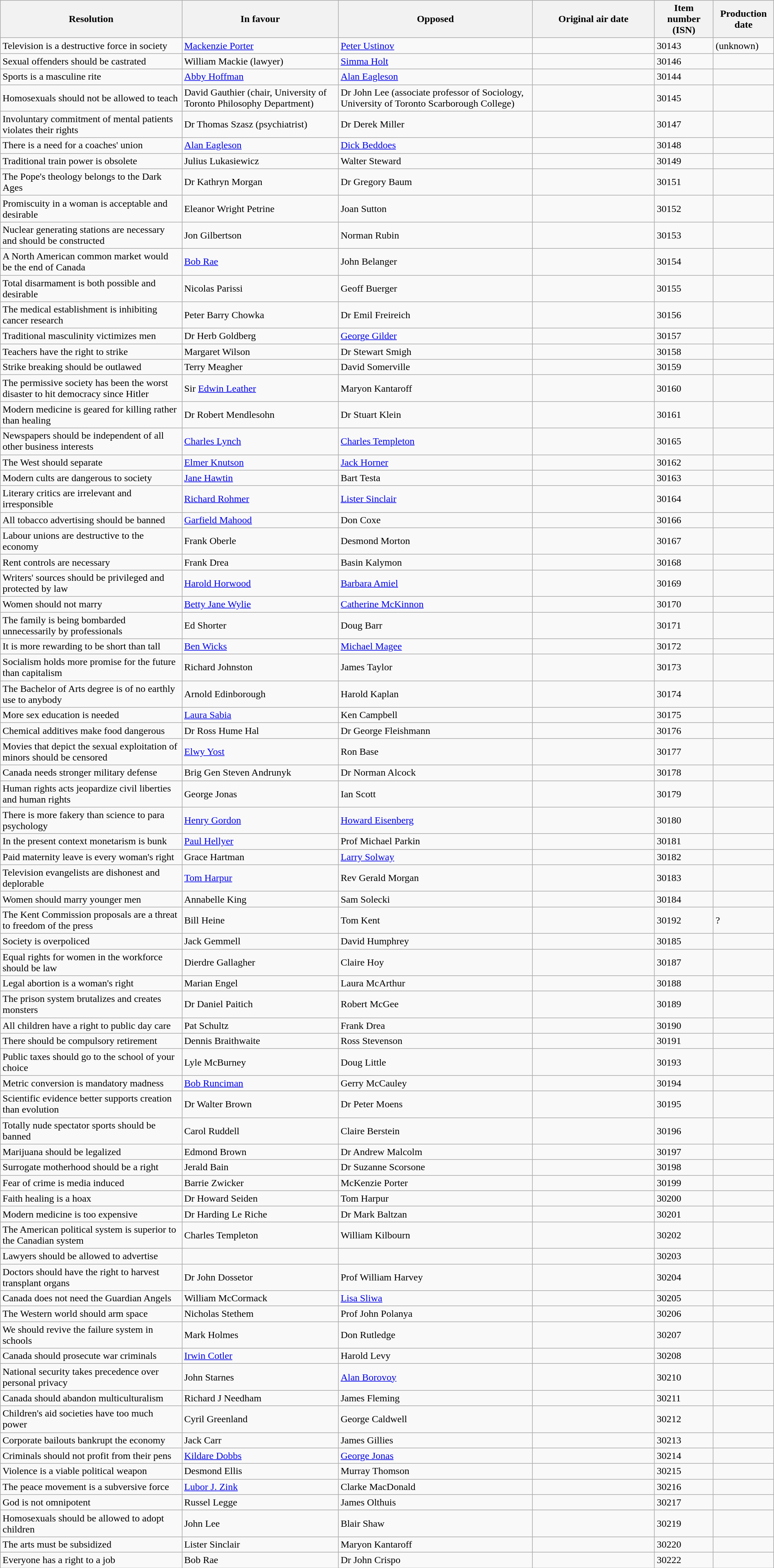<table class="wikitable sortable" style="width:100%; margin:auto;">
<tr>
<th scope="col">Resolution</th>
<th scope="col">In favour</th>
<th scope="col">Opposed</th>
<th scope="col" style="width:12em;">Original air date</th>
<th scope="col">Item number (ISN)</th>
<th scope="col">Production date</th>
</tr>
<tr>
<td>Television is a destructive force in society</td>
<td><a href='#'>Mackenzie Porter</a></td>
<td><a href='#'>Peter Ustinov</a></td>
<td></td>
<td>30143</td>
<td>(unknown)</td>
</tr>
<tr>
<td>Sexual offenders should be castrated</td>
<td>William Mackie (lawyer)</td>
<td><a href='#'>Simma Holt</a></td>
<td></td>
<td>30146</td>
<td></td>
</tr>
<tr>
<td>Sports is a masculine rite</td>
<td><a href='#'>Abby Hoffman</a></td>
<td><a href='#'>Alan Eagleson</a></td>
<td></td>
<td>30144</td>
<td></td>
</tr>
<tr>
<td>Homosexuals should not be allowed to teach</td>
<td>David Gauthier (chair, University of Toronto Philosophy Department)</td>
<td>Dr John Lee (associate professor of Sociology, University of Toronto Scarborough College)</td>
<td></td>
<td>30145</td>
<td></td>
</tr>
<tr>
<td>Involuntary commitment of mental patients violates their rights</td>
<td>Dr Thomas Szasz (psychiatrist)</td>
<td>Dr Derek Miller</td>
<td></td>
<td>30147</td>
<td></td>
</tr>
<tr>
<td>There is a need for a coaches' union</td>
<td><a href='#'>Alan Eagleson</a></td>
<td><a href='#'>Dick Beddoes</a></td>
<td></td>
<td>30148</td>
<td></td>
</tr>
<tr>
<td>Traditional train power is obsolete</td>
<td>Julius Lukasiewicz</td>
<td>Walter Steward</td>
<td></td>
<td>30149</td>
<td></td>
</tr>
<tr>
<td>The Pope's theology belongs to the Dark Ages</td>
<td>Dr Kathryn Morgan</td>
<td>Dr Gregory Baum</td>
<td></td>
<td>30151</td>
<td></td>
</tr>
<tr>
<td>Promiscuity in a woman is acceptable and desirable</td>
<td>Eleanor Wright Petrine</td>
<td>Joan Sutton</td>
<td></td>
<td>30152</td>
<td></td>
</tr>
<tr>
<td>Nuclear generating stations are necessary and should be constructed</td>
<td>Jon Gilbertson</td>
<td>Norman Rubin</td>
<td></td>
<td>30153</td>
<td></td>
</tr>
<tr>
<td>A North American common market would be the end of Canada</td>
<td><a href='#'>Bob Rae</a></td>
<td>John Belanger</td>
<td></td>
<td>30154</td>
<td></td>
</tr>
<tr>
<td>Total disarmament is both possible and desirable</td>
<td>Nicolas Parissi</td>
<td>Geoff Buerger</td>
<td></td>
<td>30155</td>
<td></td>
</tr>
<tr>
<td>The medical establishment is inhibiting cancer research</td>
<td>Peter Barry Chowka</td>
<td>Dr Emil Freireich</td>
<td></td>
<td>30156</td>
<td></td>
</tr>
<tr>
<td>Traditional masculinity victimizes men</td>
<td>Dr Herb Goldberg</td>
<td><a href='#'>George Gilder</a></td>
<td></td>
<td>30157</td>
<td></td>
</tr>
<tr>
<td>Teachers have the right to strike</td>
<td>Margaret Wilson</td>
<td>Dr Stewart Smigh</td>
<td></td>
<td>30158</td>
<td></td>
</tr>
<tr>
<td>Strike breaking should be outlawed</td>
<td>Terry Meagher</td>
<td>David Somerville</td>
<td></td>
<td>30159</td>
<td></td>
</tr>
<tr>
<td>The permissive society has been the worst disaster to hit democracy since Hitler</td>
<td>Sir <a href='#'>Edwin Leather</a></td>
<td>Maryon Kantaroff</td>
<td></td>
<td>30160</td>
<td></td>
</tr>
<tr>
<td>Modern medicine is geared for killing rather than healing</td>
<td>Dr Robert Mendlesohn</td>
<td>Dr Stuart Klein</td>
<td></td>
<td>30161</td>
<td></td>
</tr>
<tr>
<td>Newspapers should be independent of all other business interests</td>
<td><a href='#'>Charles Lynch</a></td>
<td><a href='#'>Charles Templeton</a></td>
<td></td>
<td>30165</td>
<td></td>
</tr>
<tr>
<td>The West should separate</td>
<td><a href='#'>Elmer Knutson</a></td>
<td><a href='#'>Jack Horner</a></td>
<td></td>
<td>30162</td>
<td></td>
</tr>
<tr>
<td>Modern cults are dangerous to society</td>
<td><a href='#'>Jane Hawtin</a></td>
<td>Bart Testa</td>
<td></td>
<td>30163</td>
<td></td>
</tr>
<tr>
<td>Literary critics are irrelevant and irresponsible</td>
<td><a href='#'>Richard Rohmer</a></td>
<td><a href='#'>Lister Sinclair</a></td>
<td></td>
<td>30164</td>
<td></td>
</tr>
<tr>
<td>All tobacco advertising should be banned</td>
<td><a href='#'>Garfield Mahood</a></td>
<td>Don Coxe</td>
<td></td>
<td>30166</td>
<td></td>
</tr>
<tr>
<td>Labour unions are destructive to the economy</td>
<td>Frank Oberle</td>
<td>Desmond Morton</td>
<td></td>
<td>30167</td>
<td></td>
</tr>
<tr>
<td>Rent controls are necessary</td>
<td>Frank Drea</td>
<td>Basin Kalymon</td>
<td></td>
<td>30168</td>
<td></td>
</tr>
<tr>
<td>Writers' sources should be privileged and protected by law</td>
<td><a href='#'>Harold Horwood</a></td>
<td><a href='#'>Barbara Amiel</a></td>
<td></td>
<td>30169</td>
<td></td>
</tr>
<tr>
<td>Women should not marry</td>
<td><a href='#'>Betty Jane Wylie</a></td>
<td><a href='#'>Catherine McKinnon</a></td>
<td></td>
<td>30170</td>
<td></td>
</tr>
<tr>
<td>The family is being bombarded unnecessarily by professionals</td>
<td>Ed Shorter</td>
<td>Doug Barr</td>
<td></td>
<td>30171</td>
<td></td>
</tr>
<tr>
<td>It is more rewarding to be short than tall</td>
<td><a href='#'>Ben Wicks</a></td>
<td><a href='#'>Michael Magee</a></td>
<td></td>
<td>30172</td>
<td></td>
</tr>
<tr>
<td>Socialism holds more promise for the future than capitalism</td>
<td>Richard Johnston</td>
<td>James Taylor</td>
<td></td>
<td>30173</td>
<td></td>
</tr>
<tr>
<td>The Bachelor of Arts degree is of no earthly use to anybody</td>
<td>Arnold Edinborough</td>
<td>Harold Kaplan</td>
<td></td>
<td>30174</td>
<td></td>
</tr>
<tr>
<td>More sex education is needed</td>
<td><a href='#'>Laura Sabia</a></td>
<td>Ken Campbell</td>
<td></td>
<td>30175</td>
<td></td>
</tr>
<tr>
<td>Chemical additives make food dangerous</td>
<td>Dr Ross Hume Hal</td>
<td>Dr George Fleishmann</td>
<td></td>
<td>30176</td>
<td></td>
</tr>
<tr>
<td>Movies that depict the sexual exploitation of minors should be censored</td>
<td><a href='#'>Elwy Yost</a></td>
<td>Ron Base</td>
<td></td>
<td>30177</td>
<td></td>
</tr>
<tr>
<td>Canada needs stronger military defense</td>
<td>Brig Gen Steven Andrunyk</td>
<td>Dr Norman Alcock</td>
<td></td>
<td>30178</td>
<td></td>
</tr>
<tr>
<td>Human rights acts jeopardize civil liberties and human rights</td>
<td>George Jonas</td>
<td>Ian Scott</td>
<td></td>
<td>30179</td>
<td></td>
</tr>
<tr>
<td>There is more fakery than science to para psychology</td>
<td><a href='#'>Henry Gordon</a></td>
<td><a href='#'>Howard Eisenberg</a></td>
<td></td>
<td>30180</td>
<td></td>
</tr>
<tr>
<td>In the present context monetarism is bunk</td>
<td><a href='#'>Paul Hellyer</a></td>
<td>Prof Michael Parkin</td>
<td></td>
<td>30181</td>
<td></td>
</tr>
<tr>
<td>Paid maternity leave is every woman's right</td>
<td>Grace Hartman</td>
<td><a href='#'>Larry Solway</a></td>
<td></td>
<td>30182</td>
<td></td>
</tr>
<tr>
<td>Television evangelists are dishonest and deplorable</td>
<td><a href='#'>Tom Harpur</a></td>
<td>Rev Gerald Morgan</td>
<td></td>
<td>30183</td>
<td></td>
</tr>
<tr>
<td>Women should marry younger men</td>
<td>Annabelle King</td>
<td>Sam Solecki</td>
<td></td>
<td>30184</td>
<td></td>
</tr>
<tr>
<td>The Kent Commission proposals are a threat to freedom of the press</td>
<td>Bill Heine</td>
<td>Tom Kent</td>
<td></td>
<td>30192</td>
<td>?</td>
</tr>
<tr>
<td>Society is overpoliced</td>
<td>Jack Gemmell</td>
<td>David Humphrey</td>
<td></td>
<td>30185</td>
<td></td>
</tr>
<tr>
<td>Equal rights for women in the workforce should be law</td>
<td>Dierdre Gallagher</td>
<td>Claire Hoy</td>
<td></td>
<td>30187</td>
<td></td>
</tr>
<tr>
<td>Legal abortion is a woman's right</td>
<td>Marian Engel</td>
<td>Laura McArthur</td>
<td></td>
<td>30188</td>
<td></td>
</tr>
<tr>
<td>The prison system brutalizes and creates monsters</td>
<td>Dr Daniel Paitich</td>
<td>Robert McGee</td>
<td></td>
<td>30189</td>
<td></td>
</tr>
<tr>
<td>All children have a right to public day care</td>
<td>Pat Schultz</td>
<td>Frank Drea</td>
<td></td>
<td>30190</td>
<td></td>
</tr>
<tr>
<td>There should be compulsory retirement</td>
<td>Dennis Braithwaite</td>
<td>Ross Stevenson</td>
<td></td>
<td>30191</td>
<td></td>
</tr>
<tr>
<td>Public taxes should go to the school of your choice</td>
<td>Lyle McBurney</td>
<td>Doug Little</td>
<td></td>
<td>30193</td>
<td></td>
</tr>
<tr>
<td>Metric conversion is mandatory madness</td>
<td><a href='#'>Bob Runciman</a></td>
<td>Gerry McCauley</td>
<td></td>
<td>30194</td>
<td></td>
</tr>
<tr>
<td>Scientific evidence better supports creation than evolution</td>
<td>Dr Walter Brown</td>
<td>Dr Peter Moens</td>
<td></td>
<td>30195</td>
<td></td>
</tr>
<tr>
<td>Totally nude spectator sports should be banned</td>
<td>Carol Ruddell</td>
<td>Claire Berstein</td>
<td></td>
<td>30196</td>
<td></td>
</tr>
<tr>
<td>Marijuana should be legalized</td>
<td>Edmond Brown</td>
<td>Dr Andrew Malcolm</td>
<td></td>
<td>30197</td>
<td></td>
</tr>
<tr>
<td>Surrogate motherhood should be a right</td>
<td>Jerald Bain</td>
<td>Dr Suzanne Scorsone</td>
<td></td>
<td>30198</td>
<td></td>
</tr>
<tr>
<td>Fear of crime is media induced</td>
<td>Barrie Zwicker</td>
<td>McKenzie Porter</td>
<td></td>
<td>30199</td>
<td></td>
</tr>
<tr>
<td>Faith healing is a hoax</td>
<td>Dr Howard Seiden</td>
<td>Tom Harpur</td>
<td></td>
<td>30200</td>
<td></td>
</tr>
<tr>
<td>Modern medicine is too expensive</td>
<td>Dr Harding Le Riche</td>
<td>Dr Mark Baltzan</td>
<td></td>
<td>30201</td>
<td></td>
</tr>
<tr>
<td>The American political system is superior to the Canadian system</td>
<td>Charles Templeton</td>
<td>William Kilbourn</td>
<td></td>
<td>30202</td>
<td></td>
</tr>
<tr>
<td>Lawyers should be allowed to advertise</td>
<td></td>
<td></td>
<td></td>
<td>30203</td>
<td></td>
</tr>
<tr>
<td>Doctors should have the right to harvest transplant organs</td>
<td>Dr John Dossetor</td>
<td>Prof William Harvey</td>
<td></td>
<td>30204</td>
<td></td>
</tr>
<tr>
<td>Canada does not need the Guardian Angels</td>
<td>William McCormack</td>
<td><a href='#'>Lisa Sliwa</a></td>
<td></td>
<td>30205</td>
<td></td>
</tr>
<tr>
<td>The Western world should arm space</td>
<td>Nicholas Stethem</td>
<td>Prof John Polanya</td>
<td></td>
<td>30206</td>
<td></td>
</tr>
<tr>
<td>We should revive the failure system in schools</td>
<td>Mark Holmes</td>
<td>Don Rutledge</td>
<td></td>
<td>30207</td>
<td></td>
</tr>
<tr>
<td>Canada should prosecute war criminals</td>
<td><a href='#'>Irwin Cotler</a></td>
<td>Harold Levy</td>
<td></td>
<td>30208</td>
<td></td>
</tr>
<tr>
<td>National security takes precedence over personal privacy</td>
<td>John Starnes</td>
<td><a href='#'>Alan Borovoy</a></td>
<td></td>
<td>30210</td>
<td></td>
</tr>
<tr>
<td>Canada should abandon multiculturalism</td>
<td>Richard J Needham</td>
<td>James Fleming</td>
<td></td>
<td>30211</td>
<td></td>
</tr>
<tr>
<td>Children's aid societies have too much power</td>
<td>Cyril Greenland</td>
<td>George Caldwell</td>
<td></td>
<td>30212</td>
<td></td>
</tr>
<tr>
<td>Corporate bailouts bankrupt the economy</td>
<td>Jack Carr</td>
<td>James Gillies</td>
<td></td>
<td>30213</td>
<td></td>
</tr>
<tr>
<td>Criminals should not profit from their pens</td>
<td><a href='#'>Kildare Dobbs</a></td>
<td><a href='#'>George Jonas</a></td>
<td></td>
<td>30214</td>
<td></td>
</tr>
<tr>
<td>Violence is a viable political weapon</td>
<td>Desmond Ellis</td>
<td>Murray Thomson</td>
<td></td>
<td>30215</td>
<td></td>
</tr>
<tr>
<td>The peace movement is a subversive force</td>
<td><a href='#'>Lubor J. Zink</a></td>
<td>Clarke MacDonald</td>
<td></td>
<td>30216</td>
<td></td>
</tr>
<tr>
<td>God is not omnipotent</td>
<td>Russel Legge</td>
<td>James Olthuis</td>
<td></td>
<td>30217</td>
<td></td>
</tr>
<tr>
<td>Homosexuals should be allowed to adopt children</td>
<td>John Lee</td>
<td>Blair Shaw</td>
<td></td>
<td>30219</td>
<td></td>
</tr>
<tr>
<td>The arts must be subsidized</td>
<td>Lister Sinclair</td>
<td>Maryon Kantaroff</td>
<td></td>
<td>30220</td>
<td></td>
</tr>
<tr>
<td>Everyone has a right to a job</td>
<td>Bob Rae</td>
<td>Dr John Crispo</td>
<td></td>
<td>30222</td>
<td></td>
</tr>
</table>
